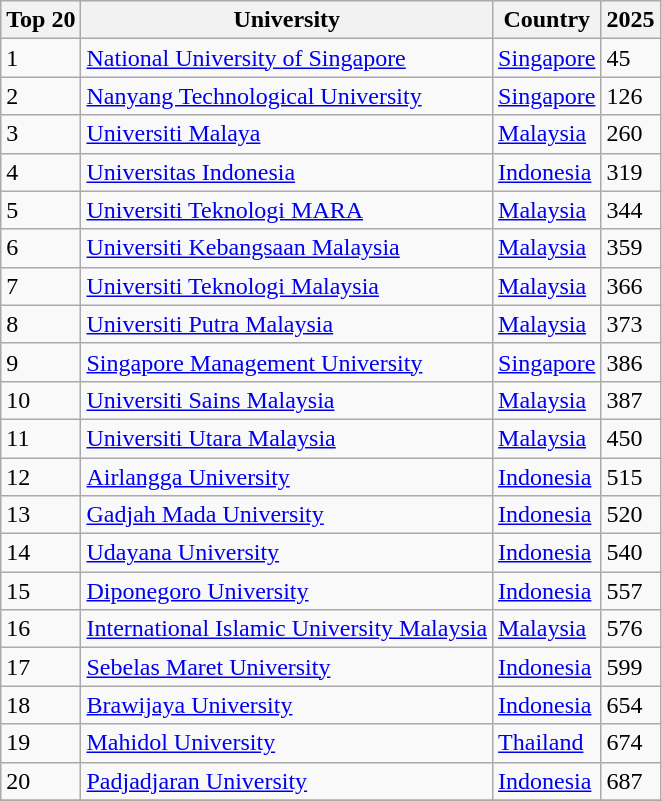<table class="wikitable sortable">
<tr>
<th>Top 20</th>
<th>University</th>
<th>Country</th>
<th>2025</th>
</tr>
<tr>
<td>1</td>
<td> <a href='#'>National University of Singapore</a></td>
<td><a href='#'>Singapore</a></td>
<td>45</td>
</tr>
<tr>
<td>2</td>
<td> <a href='#'>Nanyang Technological University</a></td>
<td><a href='#'>Singapore</a></td>
<td>126</td>
</tr>
<tr>
<td>3</td>
<td> <a href='#'>Universiti Malaya</a></td>
<td><a href='#'>Malaysia</a></td>
<td>260</td>
</tr>
<tr>
<td>4</td>
<td> <a href='#'>Universitas Indonesia</a></td>
<td><a href='#'>Indonesia</a></td>
<td>319</td>
</tr>
<tr>
<td>5</td>
<td> <a href='#'>Universiti Teknologi MARA</a></td>
<td><a href='#'>Malaysia</a></td>
<td>344</td>
</tr>
<tr>
<td>6</td>
<td> <a href='#'>Universiti Kebangsaan Malaysia</a></td>
<td><a href='#'>Malaysia</a></td>
<td>359</td>
</tr>
<tr>
<td>7</td>
<td> <a href='#'>Universiti Teknologi Malaysia</a></td>
<td><a href='#'>Malaysia</a></td>
<td>366</td>
</tr>
<tr>
<td>8</td>
<td> <a href='#'>Universiti Putra Malaysia</a></td>
<td><a href='#'>Malaysia</a></td>
<td>373</td>
</tr>
<tr>
<td>9</td>
<td> <a href='#'>Singapore Management University</a></td>
<td><a href='#'>Singapore</a></td>
<td>386</td>
</tr>
<tr>
<td>10</td>
<td> <a href='#'>Universiti Sains Malaysia</a></td>
<td><a href='#'>Malaysia</a></td>
<td>387</td>
</tr>
<tr>
<td>11</td>
<td> <a href='#'>Universiti Utara Malaysia</a></td>
<td><a href='#'>Malaysia</a></td>
<td>450</td>
</tr>
<tr>
<td>12</td>
<td> <a href='#'>Airlangga University</a></td>
<td><a href='#'>Indonesia</a></td>
<td>515</td>
</tr>
<tr>
<td>13</td>
<td> <a href='#'>Gadjah Mada University</a></td>
<td><a href='#'>Indonesia</a></td>
<td>520</td>
</tr>
<tr>
<td>14</td>
<td> <a href='#'>Udayana University</a></td>
<td><a href='#'>Indonesia</a></td>
<td>540</td>
</tr>
<tr>
<td>15</td>
<td> <a href='#'>Diponegoro University</a></td>
<td><a href='#'>Indonesia</a></td>
<td>557</td>
</tr>
<tr>
<td>16</td>
<td> <a href='#'>International Islamic University Malaysia</a></td>
<td><a href='#'>Malaysia</a></td>
<td>576</td>
</tr>
<tr>
<td>17</td>
<td> <a href='#'>Sebelas Maret University</a></td>
<td><a href='#'>Indonesia</a></td>
<td>599</td>
</tr>
<tr>
<td>18</td>
<td> <a href='#'>Brawijaya University</a></td>
<td><a href='#'>Indonesia</a></td>
<td>654</td>
</tr>
<tr>
<td>19</td>
<td> <a href='#'>Mahidol University</a></td>
<td><a href='#'>Thailand</a></td>
<td>674</td>
</tr>
<tr>
<td>20</td>
<td> <a href='#'>Padjadjaran University</a></td>
<td><a href='#'>Indonesia</a></td>
<td>687</td>
</tr>
<tr>
</tr>
</table>
